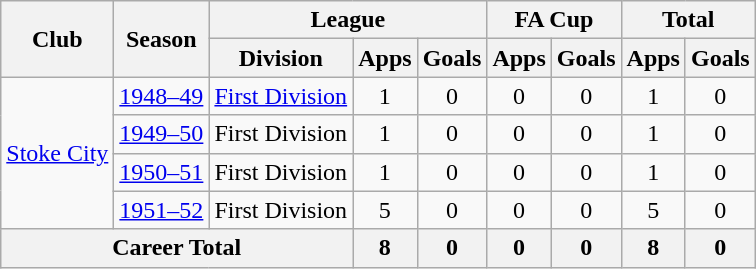<table class="wikitable" style="text-align: center;">
<tr>
<th rowspan="2">Club</th>
<th rowspan="2">Season</th>
<th colspan="3">League</th>
<th colspan="2">FA Cup</th>
<th colspan="2">Total</th>
</tr>
<tr>
<th>Division</th>
<th>Apps</th>
<th>Goals</th>
<th>Apps</th>
<th>Goals</th>
<th>Apps</th>
<th>Goals</th>
</tr>
<tr>
<td rowspan="4"><a href='#'>Stoke City</a></td>
<td><a href='#'>1948–49</a></td>
<td><a href='#'>First Division</a></td>
<td>1</td>
<td>0</td>
<td>0</td>
<td>0</td>
<td>1</td>
<td>0</td>
</tr>
<tr>
<td><a href='#'>1949–50</a></td>
<td>First Division</td>
<td>1</td>
<td>0</td>
<td>0</td>
<td>0</td>
<td>1</td>
<td>0</td>
</tr>
<tr>
<td><a href='#'>1950–51</a></td>
<td>First Division</td>
<td>1</td>
<td>0</td>
<td>0</td>
<td>0</td>
<td>1</td>
<td>0</td>
</tr>
<tr>
<td><a href='#'>1951–52</a></td>
<td>First Division</td>
<td>5</td>
<td>0</td>
<td>0</td>
<td>0</td>
<td>5</td>
<td>0</td>
</tr>
<tr>
<th colspan="3">Career Total</th>
<th>8</th>
<th>0</th>
<th>0</th>
<th>0</th>
<th>8</th>
<th>0</th>
</tr>
</table>
